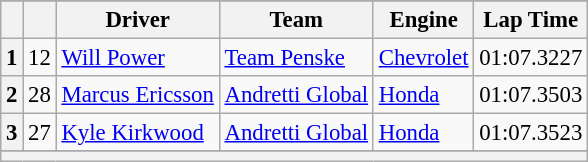<table class="wikitable" style="font-size:95%;">
<tr>
</tr>
<tr>
<th></th>
<th></th>
<th>Driver</th>
<th>Team</th>
<th>Engine</th>
<th>Lap Time</th>
</tr>
<tr>
<th>1</th>
<td align="center">12</td>
<td> <a href='#'>Will Power</a> </td>
<td><a href='#'>Team Penske</a></td>
<td><a href='#'>Chevrolet</a></td>
<td>01:07.3227</td>
</tr>
<tr>
<th>2</th>
<td align="center">28</td>
<td> <a href='#'>Marcus Ericsson</a></td>
<td><a href='#'>Andretti Global</a></td>
<td><a href='#'>Honda</a></td>
<td>01:07.3503</td>
</tr>
<tr>
<th>3</th>
<td align="center">27</td>
<td> <a href='#'>Kyle Kirkwood</a> </td>
<td><a href='#'>Andretti Global</a></td>
<td><a href='#'>Honda</a></td>
<td>01:07.3523</td>
</tr>
<tr>
</tr>
<tr class="sortbottom">
<th colspan="6"></th>
</tr>
</table>
